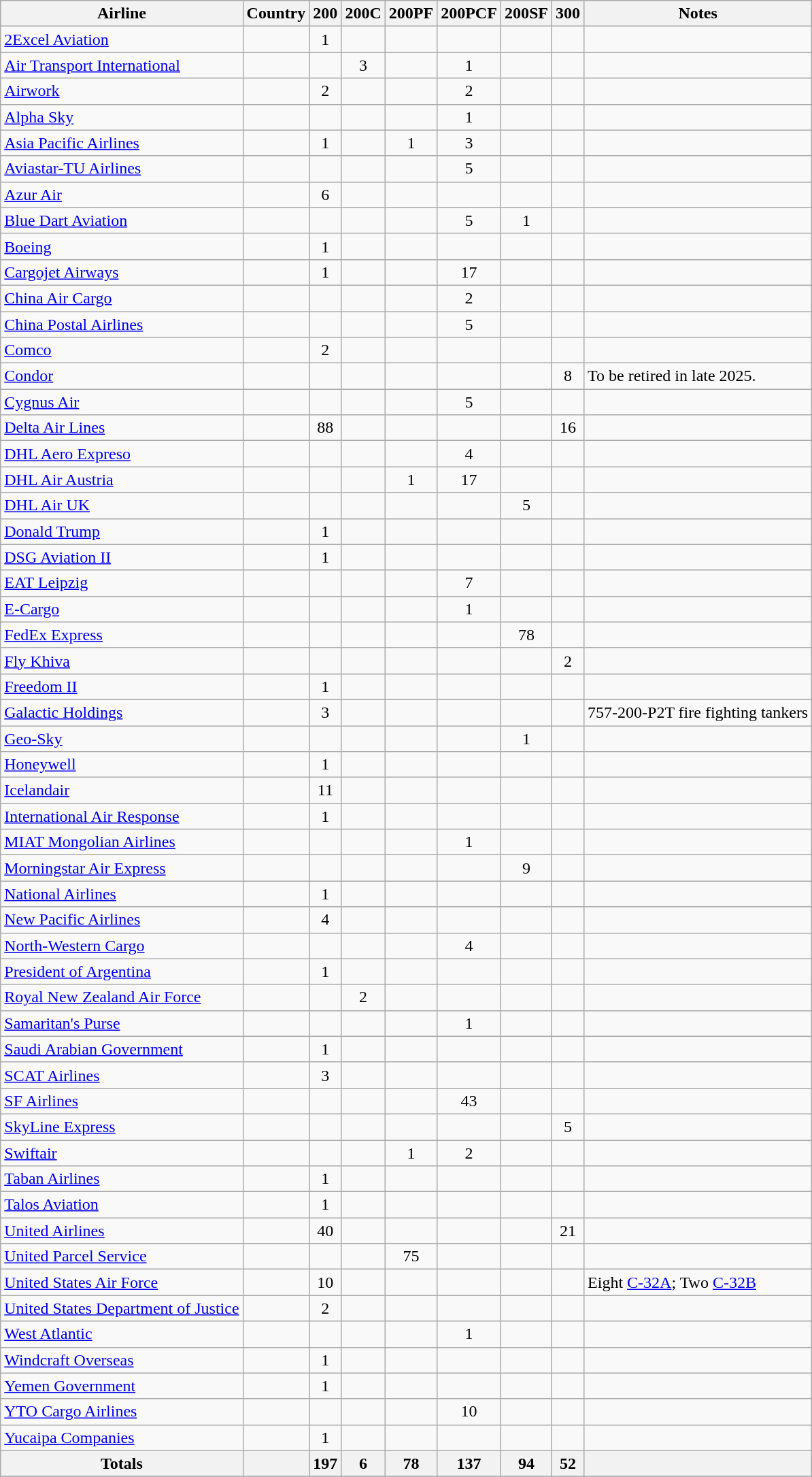<table class="wikitable sortable sticky-header" style=text-align:center;>
<tr>
<th>Airline</th>
<th class="unsortable">Country</th>
<th>200</th>
<th>200C</th>
<th>200PF</th>
<th>200PCF</th>
<th>200SF</th>
<th>300</th>
<th class="unsortable">Notes</th>
</tr>
<tr>
<td align=left><a href='#'>2Excel Aviation</a></td>
<td></td>
<td>1</td>
<td></td>
<td></td>
<td></td>
<td></td>
<td></td>
<td align=left></td>
</tr>
<tr>
<td align=left><a href='#'>Air Transport International</a></td>
<td></td>
<td></td>
<td>3</td>
<td></td>
<td>1</td>
<td></td>
<td></td>
<td align=left></td>
</tr>
<tr>
<td align=left><a href='#'>Airwork</a></td>
<td></td>
<td>2</td>
<td></td>
<td></td>
<td>2</td>
<td></td>
<td></td>
<td align=left></td>
</tr>
<tr>
<td align=left><a href='#'>Alpha Sky</a></td>
<td></td>
<td></td>
<td></td>
<td></td>
<td>1</td>
<td></td>
<td></td>
<td align=left></td>
</tr>
<tr>
<td align=left><a href='#'>Asia Pacific Airlines</a></td>
<td></td>
<td>1</td>
<td></td>
<td>1</td>
<td>3</td>
<td></td>
<td></td>
<td align=left></td>
</tr>
<tr>
<td align=left><a href='#'>Aviastar-TU Airlines</a></td>
<td></td>
<td></td>
<td></td>
<td></td>
<td>5</td>
<td></td>
<td></td>
<td align=left></td>
</tr>
<tr>
<td align=left><a href='#'>Azur Air</a></td>
<td></td>
<td>6</td>
<td></td>
<td></td>
<td></td>
<td></td>
<td></td>
<td align=left></td>
</tr>
<tr>
<td align=left><a href='#'>Blue Dart Aviation</a></td>
<td></td>
<td></td>
<td></td>
<td></td>
<td>5</td>
<td>1</td>
<td></td>
<td align=left></td>
</tr>
<tr>
<td align=left><a href='#'>Boeing</a></td>
<td></td>
<td>1</td>
<td></td>
<td></td>
<td></td>
<td></td>
<td></td>
<td align=left></td>
</tr>
<tr>
<td align=left><a href='#'>Cargojet Airways</a></td>
<td></td>
<td>1</td>
<td></td>
<td></td>
<td>17</td>
<td></td>
<td></td>
<td align=left></td>
</tr>
<tr>
<td align=left><a href='#'>China Air Cargo</a></td>
<td></td>
<td></td>
<td></td>
<td></td>
<td>2</td>
<td></td>
<td></td>
<td align=left></td>
</tr>
<tr>
<td align=left><a href='#'>China Postal Airlines</a></td>
<td></td>
<td></td>
<td></td>
<td></td>
<td>5</td>
<td></td>
<td></td>
<td align=left></td>
</tr>
<tr>
<td align=left><a href='#'>Comco</a></td>
<td></td>
<td>2</td>
<td></td>
<td></td>
<td></td>
<td></td>
<td></td>
<td align=left></td>
</tr>
<tr>
<td align=left><a href='#'>Condor</a></td>
<td></td>
<td></td>
<td></td>
<td></td>
<td></td>
<td></td>
<td>8</td>
<td align=left>To be retired in late 2025.</td>
</tr>
<tr>
<td align=left><a href='#'>Cygnus Air</a></td>
<td></td>
<td></td>
<td></td>
<td></td>
<td>5</td>
<td></td>
<td></td>
<td align=left></td>
</tr>
<tr>
<td align=left><a href='#'>Delta Air Lines</a></td>
<td></td>
<td>88</td>
<td></td>
<td></td>
<td></td>
<td></td>
<td>16</td>
<td align=left></td>
</tr>
<tr>
<td align=left><a href='#'>DHL Aero Expreso</a></td>
<td></td>
<td></td>
<td></td>
<td></td>
<td>4</td>
<td></td>
<td></td>
<td align=left></td>
</tr>
<tr>
<td align=left><a href='#'>DHL Air Austria</a></td>
<td></td>
<td></td>
<td></td>
<td>1</td>
<td>17</td>
<td></td>
<td></td>
<td align=left></td>
</tr>
<tr>
<td align=left><a href='#'>DHL Air UK</a></td>
<td></td>
<td></td>
<td></td>
<td></td>
<td></td>
<td>5</td>
<td></td>
<td align=left></td>
</tr>
<tr>
<td align=left><a href='#'>Donald Trump</a></td>
<td></td>
<td>1</td>
<td></td>
<td></td>
<td></td>
<td></td>
<td></td>
<td align=left></td>
</tr>
<tr>
<td align=left><a href='#'>DSG Aviation II</a></td>
<td></td>
<td>1</td>
<td></td>
<td></td>
<td></td>
<td></td>
<td></td>
<td align=left></td>
</tr>
<tr>
<td align=left><a href='#'>EAT Leipzig</a></td>
<td></td>
<td></td>
<td></td>
<td></td>
<td>7</td>
<td></td>
<td></td>
<td align=left></td>
</tr>
<tr>
<td align=left><a href='#'>E-Cargo</a></td>
<td></td>
<td></td>
<td></td>
<td></td>
<td>1</td>
<td></td>
<td></td>
<td align=left></td>
</tr>
<tr>
<td align=left><a href='#'>FedEx Express</a></td>
<td></td>
<td></td>
<td></td>
<td></td>
<td></td>
<td>78</td>
<td></td>
<td align=left></td>
</tr>
<tr>
<td align=left><a href='#'>Fly Khiva</a></td>
<td></td>
<td></td>
<td></td>
<td></td>
<td></td>
<td></td>
<td>2</td>
<td align=left></td>
</tr>
<tr>
<td align=left><a href='#'>Freedom II</a></td>
<td></td>
<td>1</td>
<td></td>
<td></td>
<td></td>
<td></td>
<td></td>
<td align=left></td>
</tr>
<tr>
<td align=left><a href='#'>Galactic Holdings</a></td>
<td></td>
<td>3</td>
<td></td>
<td></td>
<td></td>
<td></td>
<td></td>
<td align=left>757-200-P2T fire fighting tankers</td>
</tr>
<tr>
<td align=left><a href='#'>Geo-Sky</a></td>
<td></td>
<td></td>
<td></td>
<td></td>
<td></td>
<td>1</td>
<td></td>
<td align=left></td>
</tr>
<tr>
<td align=left><a href='#'>Honeywell</a></td>
<td></td>
<td>1</td>
<td></td>
<td></td>
<td></td>
<td></td>
<td></td>
<td align=left></td>
</tr>
<tr>
<td align=left><a href='#'>Icelandair</a></td>
<td></td>
<td>11</td>
<td></td>
<td></td>
<td></td>
<td></td>
<td></td>
<td align=left></td>
</tr>
<tr>
<td align=left><a href='#'>International Air Response</a></td>
<td></td>
<td>1</td>
<td></td>
<td></td>
<td></td>
<td></td>
<td></td>
<td align=left></td>
</tr>
<tr>
<td align=left><a href='#'>MIAT Mongolian Airlines</a></td>
<td></td>
<td></td>
<td></td>
<td></td>
<td>1</td>
<td></td>
<td></td>
<td align=left></td>
</tr>
<tr>
<td align=left><a href='#'>Morningstar Air Express</a></td>
<td></td>
<td></td>
<td></td>
<td></td>
<td></td>
<td>9</td>
<td></td>
<td align=left></td>
</tr>
<tr>
<td align=left><a href='#'>National Airlines</a></td>
<td></td>
<td>1</td>
<td></td>
<td></td>
<td></td>
<td></td>
<td></td>
<td align=left></td>
</tr>
<tr>
<td align=left><a href='#'>New Pacific Airlines</a></td>
<td></td>
<td>4</td>
<td></td>
<td></td>
<td></td>
<td></td>
<td></td>
<td align=left></td>
</tr>
<tr>
<td align=left><a href='#'>North-Western Cargo</a></td>
<td></td>
<td></td>
<td></td>
<td></td>
<td>4</td>
<td></td>
<td></td>
<td align=left></td>
</tr>
<tr>
<td align=left><a href='#'>President of Argentina</a></td>
<td></td>
<td>1</td>
<td></td>
<td></td>
<td></td>
<td></td>
<td></td>
<td align=left></td>
</tr>
<tr>
<td align=left><a href='#'>Royal New Zealand Air Force</a></td>
<td></td>
<td></td>
<td>2</td>
<td></td>
<td></td>
<td></td>
<td></td>
<td align=left></td>
</tr>
<tr>
<td align=left><a href='#'>Samaritan's Purse</a></td>
<td></td>
<td></td>
<td></td>
<td></td>
<td>1</td>
<td></td>
<td></td>
<td align=left></td>
</tr>
<tr>
<td align=left><a href='#'>Saudi Arabian Government</a></td>
<td></td>
<td>1</td>
<td></td>
<td></td>
<td></td>
<td></td>
<td></td>
<td align=left></td>
</tr>
<tr>
<td align=left><a href='#'>SCAT Airlines</a></td>
<td></td>
<td>3</td>
<td></td>
<td></td>
<td></td>
<td></td>
<td></td>
<td align=left></td>
</tr>
<tr>
<td align=left><a href='#'>SF Airlines</a></td>
<td></td>
<td></td>
<td></td>
<td></td>
<td>43</td>
<td></td>
<td></td>
<td align=left></td>
</tr>
<tr>
<td align=left><a href='#'>SkyLine Express</a></td>
<td></td>
<td></td>
<td></td>
<td></td>
<td></td>
<td></td>
<td>5</td>
<td align=left></td>
</tr>
<tr>
<td align=left><a href='#'>Swiftair</a></td>
<td></td>
<td></td>
<td></td>
<td>1</td>
<td>2</td>
<td></td>
<td></td>
<td align=left></td>
</tr>
<tr>
<td align=left><a href='#'>Taban Airlines</a></td>
<td></td>
<td>1</td>
<td></td>
<td></td>
<td></td>
<td></td>
<td></td>
<td align=left></td>
</tr>
<tr>
<td align=left><a href='#'>Talos Aviation</a></td>
<td></td>
<td>1</td>
<td></td>
<td></td>
<td></td>
<td></td>
<td></td>
<td align=left></td>
</tr>
<tr>
<td align=left><a href='#'>United Airlines</a></td>
<td></td>
<td>40</td>
<td></td>
<td></td>
<td></td>
<td></td>
<td>21</td>
<td align=left></td>
</tr>
<tr>
<td align=left><a href='#'>United Parcel Service</a></td>
<td></td>
<td></td>
<td></td>
<td>75</td>
<td></td>
<td></td>
<td></td>
<td align=left></td>
</tr>
<tr>
<td align=left><a href='#'>United States Air Force</a></td>
<td></td>
<td>10</td>
<td></td>
<td></td>
<td></td>
<td></td>
<td></td>
<td align=left>Eight <a href='#'>C-32A</a>; Two <a href='#'>C-32B</a></td>
</tr>
<tr>
<td align=left><a href='#'>United States Department of Justice</a></td>
<td></td>
<td>2</td>
<td></td>
<td></td>
<td></td>
<td></td>
<td></td>
<td align=left></td>
</tr>
<tr>
<td align=left><a href='#'>West Atlantic</a></td>
<td></td>
<td></td>
<td></td>
<td></td>
<td>1</td>
<td></td>
<td></td>
<td align=left></td>
</tr>
<tr>
<td align=left><a href='#'>Windcraft Overseas</a></td>
<td></td>
<td>1</td>
<td></td>
<td></td>
<td></td>
<td></td>
<td></td>
<td align=left></td>
</tr>
<tr>
<td align=left><a href='#'>Yemen Government</a></td>
<td></td>
<td>1</td>
<td></td>
<td></td>
<td></td>
<td></td>
<td></td>
<td align=left></td>
</tr>
<tr>
<td align=left><a href='#'>YTO Cargo Airlines</a></td>
<td></td>
<td></td>
<td></td>
<td></td>
<td>10</td>
<td></td>
<td></td>
<td align=left></td>
</tr>
<tr>
<td align=left><a href='#'>Yucaipa Companies</a></td>
<td></td>
<td>1</td>
<td></td>
<td></td>
<td></td>
<td></td>
<td></td>
<td align=left></td>
</tr>
<tr>
<th>Totals</th>
<th></th>
<th>197</th>
<th>6</th>
<th>78</th>
<th>137</th>
<th>94</th>
<th>52</th>
<th align=left></th>
</tr>
<tr>
</tr>
</table>
